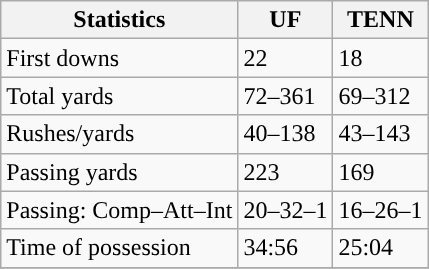<table class="wikitable" style="float: left;">
<tr>
<th>Statistics</th>
<th>UF</th>
<th>TENN</th>
</tr>
<tr>
<td>First downs</td>
<td>22</td>
<td>18</td>
</tr>
<tr>
<td>Total yards</td>
<td>72–361</td>
<td>69–312</td>
</tr>
<tr>
<td>Rushes/yards</td>
<td>40–138</td>
<td>43–143</td>
</tr>
<tr>
<td>Passing yards</td>
<td>223</td>
<td>169</td>
</tr>
<tr>
<td>Passing: Comp–Att–Int</td>
<td>20–32–1</td>
<td>16–26–1</td>
</tr>
<tr>
<td>Time of possession</td>
<td>34:56</td>
<td>25:04</td>
</tr>
<tr>
</tr>
</table>
